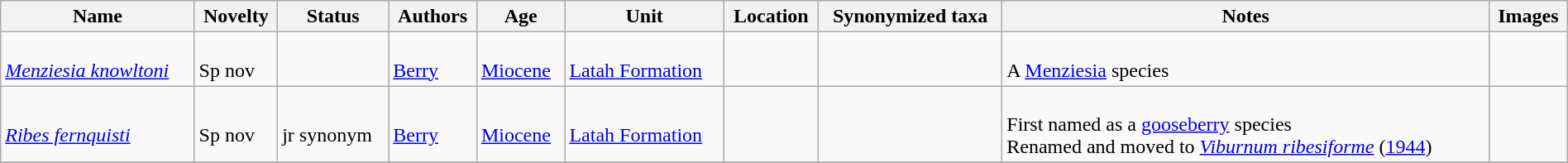<table class="wikitable sortable" align="center" width="100%">
<tr>
<th>Name</th>
<th>Novelty</th>
<th>Status</th>
<th>Authors</th>
<th>Age</th>
<th>Unit</th>
<th>Location</th>
<th>Synonymized taxa</th>
<th>Notes</th>
<th>Images</th>
</tr>
<tr>
<td><br><em><a href='#'>Menziesia knowltoni</a></em></td>
<td><br>Sp nov</td>
<td></td>
<td><br><a href='#'>Berry</a></td>
<td><br><a href='#'>Miocene</a></td>
<td><br><a href='#'>Latah Formation</a></td>
<td><br><br></td>
<td></td>
<td><br>A <a href='#'>Menziesia</a> species</td>
<td><br></td>
</tr>
<tr>
<td><br><em><a href='#'>Ribes fernquisti</a></em></td>
<td><br>Sp nov</td>
<td><br>jr synonym</td>
<td><br><a href='#'>Berry</a></td>
<td><br><a href='#'>Miocene</a></td>
<td><br><a href='#'>Latah Formation</a></td>
<td><br><br></td>
<td></td>
<td><br>First named as a <a href='#'>gooseberry</a> species<br>Renamed and moved to <em><a href='#'>Viburnum ribesiforme</a></em> (<a href='#'>1944</a>)</td>
<td><br></td>
</tr>
<tr>
</tr>
</table>
